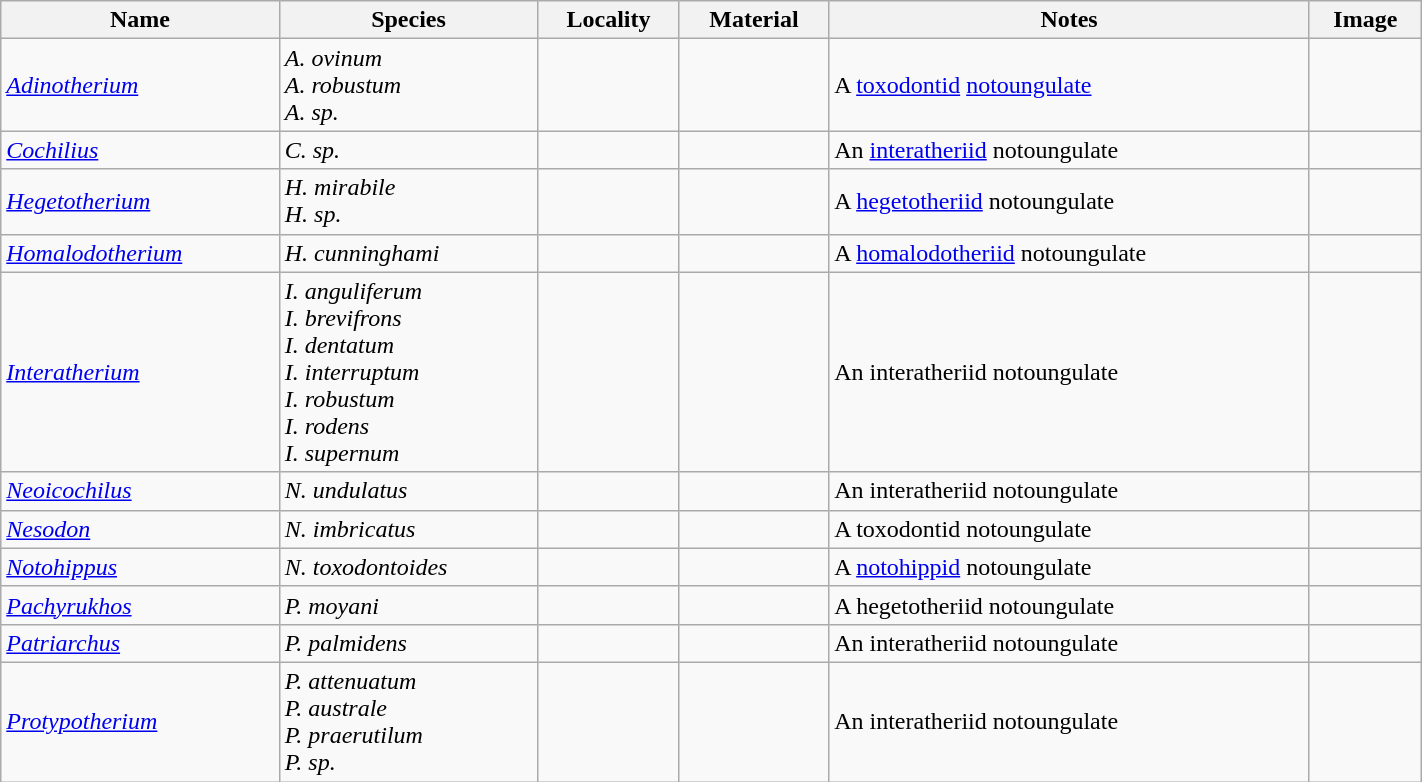<table class="wikitable" align="center" width="75%">
<tr>
<th>Name</th>
<th>Species</th>
<th>Locality</th>
<th>Material</th>
<th>Notes</th>
<th>Image</th>
</tr>
<tr>
<td><em><a href='#'>Adinotherium</a></em></td>
<td><em>A. ovinum</em><br><em>A. robustum</em><br><em>A. sp.</em></td>
<td></td>
<td></td>
<td>A <a href='#'>toxodontid</a> <a href='#'>notoungulate</a></td>
<td></td>
</tr>
<tr>
<td><em><a href='#'>Cochilius</a></em></td>
<td><em>C. sp.</em></td>
<td></td>
<td></td>
<td>An <a href='#'>interatheriid</a> notoungulate</td>
<td></td>
</tr>
<tr>
<td><em><a href='#'>Hegetotherium</a></em></td>
<td><em>H. mirabile</em><br><em>H. sp.</em></td>
<td></td>
<td></td>
<td>A <a href='#'>hegetotheriid</a> notoungulate</td>
<td></td>
</tr>
<tr>
<td><em><a href='#'>Homalodotherium</a></em></td>
<td><em>H. cunninghami</em></td>
<td></td>
<td></td>
<td>A <a href='#'>homalodotheriid</a> notoungulate</td>
<td></td>
</tr>
<tr>
<td><em><a href='#'>Interatherium</a></em></td>
<td><em>I. anguliferum</em><br><em>I. brevifrons</em><br><em>I. dentatum</em><br><em>I. interruptum</em><br><em>I. robustum</em><br><em>I. rodens</em><br><em>I. supernum</em></td>
<td></td>
<td></td>
<td>An interatheriid notoungulate</td>
<td></td>
</tr>
<tr>
<td><em><a href='#'>Neoicochilus</a></em></td>
<td><em>N. undulatus</em></td>
<td></td>
<td></td>
<td>An interatheriid notoungulate</td>
<td></td>
</tr>
<tr>
<td><em><a href='#'>Nesodon</a></em></td>
<td><em>N. imbricatus</em></td>
<td></td>
<td></td>
<td>A toxodontid notoungulate</td>
<td></td>
</tr>
<tr>
<td><em><a href='#'>Notohippus</a></em></td>
<td><em>N. toxodontoides</em></td>
<td></td>
<td></td>
<td>A <a href='#'>notohippid</a> notoungulate</td>
<td></td>
</tr>
<tr>
<td><em><a href='#'>Pachyrukhos</a></em></td>
<td><em>P. moyani</em></td>
<td></td>
<td></td>
<td>A hegetotheriid notoungulate</td>
<td></td>
</tr>
<tr>
<td><em><a href='#'>Patriarchus</a></em></td>
<td><em>P. palmidens</em></td>
<td></td>
<td></td>
<td>An interatheriid notoungulate</td>
<td></td>
</tr>
<tr>
<td><em><a href='#'>Protypotherium</a></em></td>
<td><em>P. attenuatum</em><br><em>P. australe</em><br><em>P. praerutilum</em><br><em>P. sp.</em></td>
<td></td>
<td></td>
<td>An interatheriid notoungulate</td>
<td></td>
</tr>
</table>
